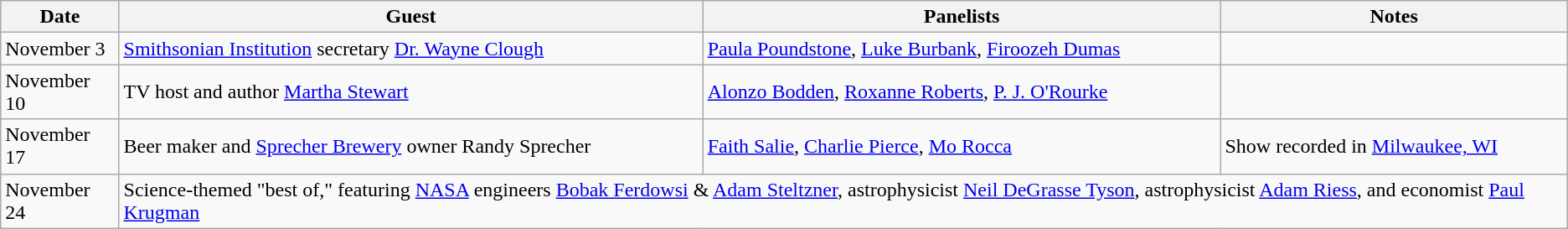<table class="wikitable">
<tr>
<th>Date</th>
<th>Guest</th>
<th>Panelists</th>
<th>Notes</th>
</tr>
<tr>
<td>November 3</td>
<td><a href='#'>Smithsonian Institution</a> secretary <a href='#'>Dr. Wayne Clough</a></td>
<td><a href='#'>Paula Poundstone</a>, <a href='#'>Luke Burbank</a>, <a href='#'>Firoozeh Dumas</a></td>
<td></td>
</tr>
<tr>
<td>November 10</td>
<td>TV host and author <a href='#'>Martha Stewart</a></td>
<td><a href='#'>Alonzo Bodden</a>, <a href='#'>Roxanne Roberts</a>, <a href='#'>P. J. O'Rourke</a></td>
<td></td>
</tr>
<tr>
<td>November 17</td>
<td>Beer maker and <a href='#'>Sprecher Brewery</a> owner Randy Sprecher</td>
<td><a href='#'>Faith Salie</a>, <a href='#'>Charlie Pierce</a>, <a href='#'>Mo Rocca</a></td>
<td>Show recorded in <a href='#'>Milwaukee, WI</a></td>
</tr>
<tr>
<td>November 24</td>
<td colspan="3">Science-themed "best of," featuring <a href='#'>NASA</a> engineers <a href='#'>Bobak Ferdowsi</a> & <a href='#'>Adam Steltzner</a>, astrophysicist <a href='#'>Neil DeGrasse Tyson</a>, astrophysicist <a href='#'>Adam Riess</a>, and economist <a href='#'>Paul Krugman</a></td>
</tr>
</table>
